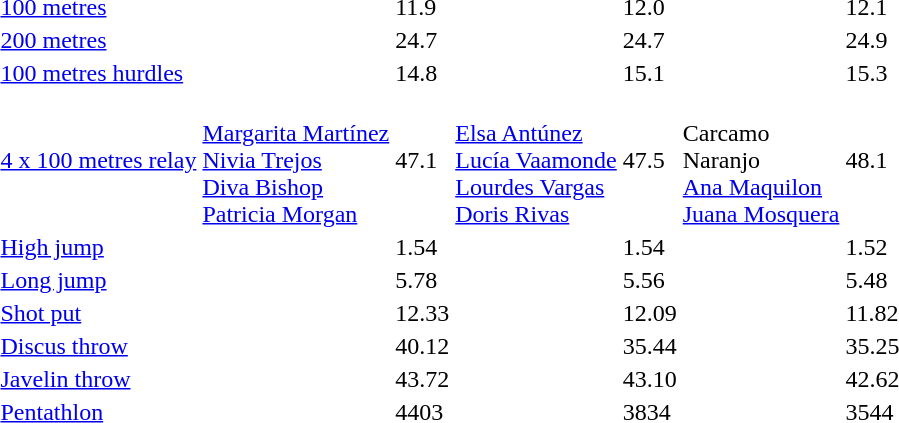<table>
<tr>
<td><a href='#'>100 metres</a></td>
<td></td>
<td>11.9</td>
<td></td>
<td>12.0</td>
<td></td>
<td>12.1</td>
</tr>
<tr>
<td><a href='#'>200 metres</a></td>
<td></td>
<td>24.7</td>
<td></td>
<td>24.7</td>
<td></td>
<td>24.9</td>
</tr>
<tr>
<td><a href='#'>100 metres hurdles</a></td>
<td></td>
<td>14.8</td>
<td></td>
<td>15.1</td>
<td></td>
<td>15.3</td>
</tr>
<tr>
<td><a href='#'>4 x 100 metres relay</a></td>
<td><br><a href='#'>Margarita Martínez</a><br><a href='#'>Nivia Trejos</a><br><a href='#'>Diva Bishop</a><br><a href='#'>Patricia Morgan</a></td>
<td>47.1</td>
<td><br><a href='#'>Elsa Antúnez</a><br><a href='#'>Lucía Vaamonde</a><br><a href='#'>Lourdes Vargas</a><br><a href='#'>Doris Rivas</a></td>
<td>47.5</td>
<td><br>Carcamo<br>Naranjo<br><a href='#'>Ana Maquilon</a><br><a href='#'>Juana Mosquera</a></td>
<td>48.1</td>
</tr>
<tr>
<td><a href='#'>High jump</a></td>
<td></td>
<td>1.54</td>
<td></td>
<td>1.54</td>
<td></td>
<td>1.52</td>
</tr>
<tr>
<td><a href='#'>Long jump</a></td>
<td></td>
<td>5.78</td>
<td></td>
<td>5.56</td>
<td></td>
<td>5.48</td>
</tr>
<tr>
<td><a href='#'>Shot put</a></td>
<td></td>
<td>12.33</td>
<td></td>
<td>12.09</td>
<td></td>
<td>11.82</td>
</tr>
<tr>
<td><a href='#'>Discus throw</a></td>
<td></td>
<td>40.12</td>
<td></td>
<td>35.44</td>
<td></td>
<td>35.25</td>
</tr>
<tr>
<td><a href='#'>Javelin throw</a></td>
<td></td>
<td>43.72</td>
<td></td>
<td>43.10</td>
<td></td>
<td>42.62</td>
</tr>
<tr>
<td><a href='#'>Pentathlon</a></td>
<td></td>
<td>4403</td>
<td></td>
<td>3834</td>
<td></td>
<td>3544</td>
</tr>
</table>
